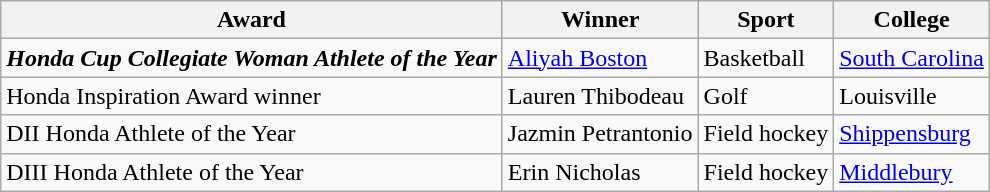<table class="wikitable">
<tr>
<th>Award</th>
<th>Winner</th>
<th>Sport</th>
<th>College</th>
</tr>
<tr>
<td><strong><em>Honda Cup<strong> Collegiate Woman Athlete of the Year<em></td>
<td><a href='#'>Aliyah Boston</a></td>
<td>Basketball</td>
<td><a href='#'>South Carolina</a></td>
</tr>
<tr>
<td></em>Honda Inspiration Award winner<em></td>
<td>Lauren Thibodeau</td>
<td>Golf</td>
<td>Louisville</td>
</tr>
<tr>
<td></em>DII Honda Athlete of the Year<em></td>
<td>Jazmin Petrantonio</td>
<td>Field hockey</td>
<td><a href='#'>Shippensburg</a></td>
</tr>
<tr>
<td></em>DIII Honda Athlete of the Year<em></td>
<td>Erin Nicholas</td>
<td>Field hockey</td>
<td><a href='#'>Middlebury</a></td>
</tr>
</table>
